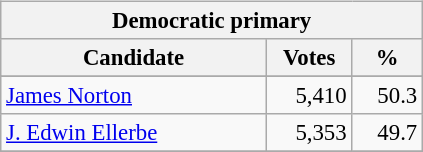<table class="wikitable" align="left" style="margin: 1em 1em 1em 0; font-size: 95%;">
<tr>
<th colspan="3">Democratic primary</th>
</tr>
<tr>
<th colspan="1" style="width: 170px">Candidate</th>
<th style="width: 50px">Votes</th>
<th style="width: 40px">%</th>
</tr>
<tr>
</tr>
<tr>
<td><a href='#'>James Norton</a></td>
<td align="right">5,410</td>
<td align="right">50.3</td>
</tr>
<tr>
<td><a href='#'>J. Edwin Ellerbe</a></td>
<td align="right">5,353</td>
<td align="right">49.7</td>
</tr>
<tr>
</tr>
</table>
